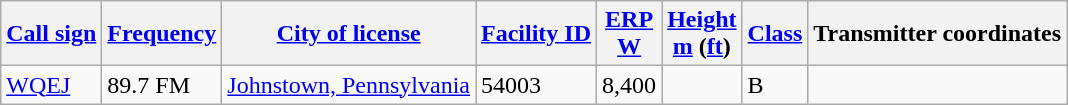<table class="wikitable sortable">
<tr>
<th><a href='#'>Call sign</a></th>
<th data-sort-type="number"><a href='#'>Frequency</a></th>
<th><a href='#'>City of license</a></th>
<th><a href='#'>Facility ID</a></th>
<th data-sort-type="number"><a href='#'>ERP</a><br><a href='#'>W</a></th>
<th data-sort-type="number"><a href='#'>Height</a><br><a href='#'>m</a> (<a href='#'>ft</a>)</th>
<th><a href='#'>Class</a></th>
<th class="unsortable">Transmitter coordinates</th>
</tr>
<tr>
<td><a href='#'>WQEJ</a></td>
<td>89.7 FM</td>
<td><a href='#'>Johnstown, Pennsylvania</a></td>
<td>54003</td>
<td>8,400</td>
<td></td>
<td>B</td>
<td></td>
</tr>
</table>
